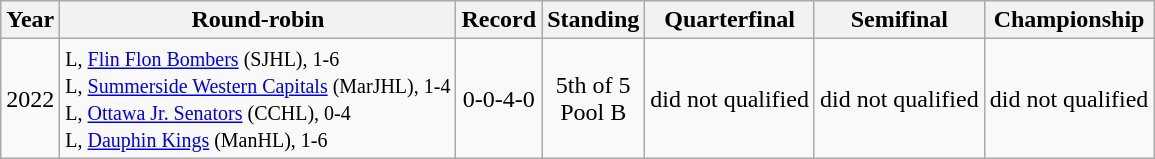<table class="wikitable" style="text-align:center;">
<tr>
<th>Year</th>
<th>Round-robin</th>
<th>Record</th>
<th>Standing</th>
<th>Quarterfinal</th>
<th>Semifinal</th>
<th>Championship</th>
</tr>
<tr>
<td>2022</td>
<td align=left><small>L, <a href='#'>Flin Flon Bombers</a> (SJHL), 1-6<br>L, <a href='#'>Summerside Western Capitals</a> (MarJHL), 1-4<br>L, <a href='#'>Ottawa Jr. Senators</a> (CCHL), 0-4<br>L, <a href='#'>Dauphin Kings</a> (ManHL), 1-6</small></td>
<td>0-0-4-0</td>
<td>5th of 5 <br>Pool B</td>
<td>did not qualified</td>
<td>did not qualified</td>
<td>did not qualified</td>
</tr>
</table>
